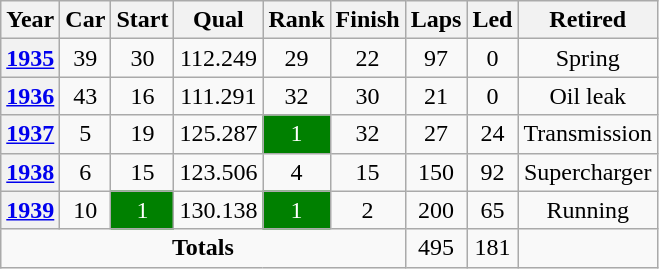<table class="wikitable" style="text-align:center">
<tr>
<th>Year</th>
<th>Car</th>
<th>Start</th>
<th>Qual</th>
<th>Rank</th>
<th>Finish</th>
<th>Laps</th>
<th>Led</th>
<th>Retired</th>
</tr>
<tr>
<th><a href='#'>1935</a></th>
<td>39</td>
<td>30</td>
<td>112.249</td>
<td>29</td>
<td>22</td>
<td>97</td>
<td>0</td>
<td>Spring</td>
</tr>
<tr>
<th><a href='#'>1936</a></th>
<td>43</td>
<td>16</td>
<td>111.291</td>
<td>32</td>
<td>30</td>
<td>21</td>
<td>0</td>
<td>Oil leak</td>
</tr>
<tr>
<th><a href='#'>1937</a></th>
<td>5</td>
<td>19</td>
<td>125.287</td>
<td style="background:green;color:white">1</td>
<td>32</td>
<td>27</td>
<td>24</td>
<td>Transmission</td>
</tr>
<tr>
<th><a href='#'>1938</a></th>
<td>6</td>
<td>15</td>
<td>123.506</td>
<td>4</td>
<td>15</td>
<td>150</td>
<td>92</td>
<td>Supercharger</td>
</tr>
<tr>
<th><a href='#'>1939</a></th>
<td>10</td>
<td style="background:green;color:white">1</td>
<td>130.138</td>
<td style="background:green;color:white">1</td>
<td>2</td>
<td>200</td>
<td>65</td>
<td>Running</td>
</tr>
<tr>
<td colspan=6><strong>Totals</strong></td>
<td>495</td>
<td>181</td>
<td></td>
</tr>
</table>
